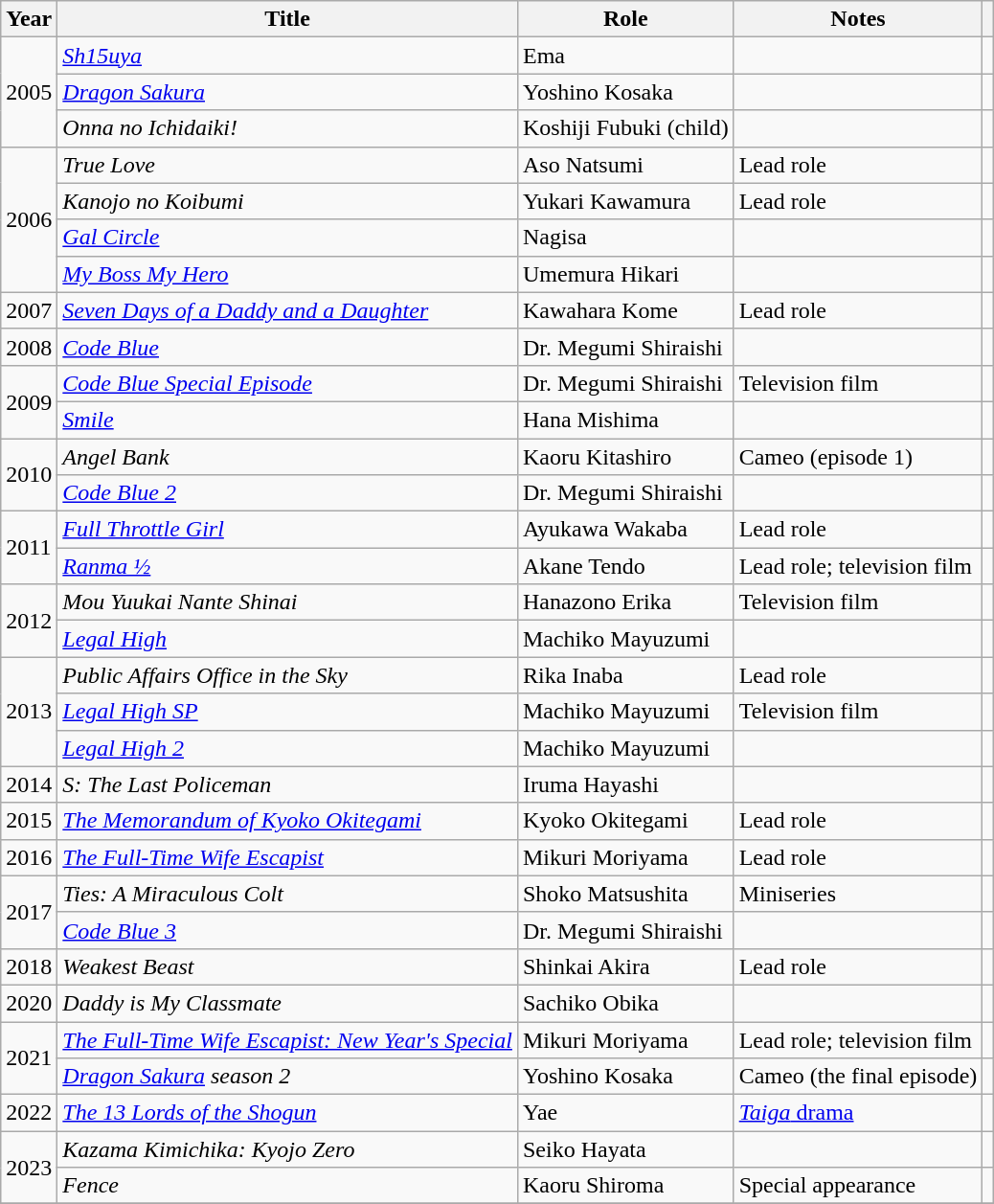<table class="wikitable sortable">
<tr>
<th>Year</th>
<th>Title</th>
<th>Role</th>
<th class="unsortable">Notes</th>
<th class="unsortable"></th>
</tr>
<tr>
<td rowspan="3">2005</td>
<td><em><a href='#'>Sh15uya</a></em></td>
<td>Ema</td>
<td></td>
<td></td>
</tr>
<tr>
<td><em><a href='#'>Dragon Sakura</a></em></td>
<td>Yoshino Kosaka</td>
<td></td>
<td></td>
</tr>
<tr>
<td><em>Onna no Ichidaiki!</em></td>
<td>Koshiji Fubuki (child)</td>
<td></td>
<td></td>
</tr>
<tr>
<td rowspan="4">2006</td>
<td><em>True Love</em></td>
<td>Aso Natsumi</td>
<td>Lead role</td>
<td></td>
</tr>
<tr>
<td><em>Kanojo no Koibumi</em></td>
<td>Yukari Kawamura</td>
<td>Lead role</td>
<td></td>
</tr>
<tr>
<td><em><a href='#'>Gal Circle</a></em></td>
<td>Nagisa</td>
<td></td>
<td></td>
</tr>
<tr>
<td><em><a href='#'>My Boss My Hero</a></em></td>
<td>Umemura Hikari</td>
<td></td>
<td></td>
</tr>
<tr>
<td>2007</td>
<td><em><a href='#'>Seven Days of a Daddy and a Daughter</a></em></td>
<td>Kawahara Kome</td>
<td>Lead role</td>
<td></td>
</tr>
<tr>
<td>2008</td>
<td><em><a href='#'>Code Blue</a></em></td>
<td>Dr. Megumi Shiraishi</td>
<td></td>
<td></td>
</tr>
<tr>
<td rowspan="2">2009</td>
<td><em><a href='#'>Code Blue Special Episode</a></em></td>
<td>Dr. Megumi Shiraishi</td>
<td>Television film</td>
<td></td>
</tr>
<tr>
<td><em><a href='#'>Smile</a></em></td>
<td>Hana Mishima</td>
<td></td>
<td></td>
</tr>
<tr>
<td rowspan="2">2010</td>
<td><em>Angel Bank</em></td>
<td>Kaoru Kitashiro</td>
<td>Cameo (episode 1)</td>
<td></td>
</tr>
<tr>
<td><em><a href='#'>Code Blue 2</a></em></td>
<td>Dr. Megumi Shiraishi</td>
<td></td>
<td></td>
</tr>
<tr>
<td rowspan="2">2011</td>
<td><em><a href='#'>Full Throttle Girl</a></em></td>
<td>Ayukawa Wakaba</td>
<td>Lead role</td>
<td></td>
</tr>
<tr>
<td><em><a href='#'>Ranma ½</a></em></td>
<td>Akane Tendo</td>
<td>Lead role; television film</td>
<td></td>
</tr>
<tr>
<td rowspan="2">2012</td>
<td><em>Mou Yuukai Nante Shinai</em></td>
<td>Hanazono Erika</td>
<td>Television film</td>
<td></td>
</tr>
<tr>
<td><em><a href='#'>Legal High</a></em></td>
<td>Machiko Mayuzumi</td>
<td></td>
<td></td>
</tr>
<tr>
<td rowspan="3">2013</td>
<td><em>Public Affairs Office in the Sky</em></td>
<td>Rika Inaba</td>
<td>Lead role</td>
<td></td>
</tr>
<tr>
<td><em><a href='#'>Legal High SP</a></em></td>
<td>Machiko Mayuzumi</td>
<td>Television film</td>
<td></td>
</tr>
<tr>
<td><em><a href='#'>Legal High 2</a></em></td>
<td>Machiko Mayuzumi</td>
<td></td>
<td></td>
</tr>
<tr>
<td>2014</td>
<td><em>S: The Last Policeman</em></td>
<td>Iruma Hayashi</td>
<td></td>
<td></td>
</tr>
<tr>
<td>2015</td>
<td><em><a href='#'>The Memorandum of Kyoko Okitegami</a></em></td>
<td>Kyoko Okitegami</td>
<td>Lead role</td>
<td></td>
</tr>
<tr>
<td>2016</td>
<td><em><a href='#'>The Full-Time Wife Escapist</a></em></td>
<td>Mikuri Moriyama</td>
<td>Lead role</td>
<td></td>
</tr>
<tr>
<td rowspan="2">2017</td>
<td><em>Ties: A Miraculous Colt</em></td>
<td>Shoko Matsushita</td>
<td>Miniseries</td>
<td></td>
</tr>
<tr>
<td><em><a href='#'>Code Blue 3</a></em></td>
<td>Dr. Megumi Shiraishi</td>
<td></td>
<td></td>
</tr>
<tr>
<td>2018</td>
<td><em>Weakest Beast</em></td>
<td>Shinkai Akira</td>
<td>Lead role</td>
<td></td>
</tr>
<tr>
<td>2020</td>
<td><em>Daddy is My Classmate</em></td>
<td>Sachiko Obika</td>
<td></td>
<td></td>
</tr>
<tr>
<td rowspan="2">2021</td>
<td><em><a href='#'>The Full-Time Wife Escapist: New Year's Special</a></em></td>
<td>Mikuri Moriyama</td>
<td>Lead role; television film</td>
<td></td>
</tr>
<tr>
<td><em><a href='#'>Dragon Sakura</a> season 2</em></td>
<td>Yoshino Kosaka</td>
<td>Cameo (the final episode)</td>
<td></td>
</tr>
<tr>
<td>2022</td>
<td><em><a href='#'>The 13 Lords of the Shogun</a></em></td>
<td>Yae</td>
<td><a href='#'><em>Taiga</em> drama</a></td>
<td></td>
</tr>
<tr>
<td rowspan=2>2023</td>
<td><em>Kazama Kimichika: Kyojo Zero</em></td>
<td>Seiko Hayata</td>
<td></td>
<td></td>
</tr>
<tr>
<td><em>Fence</em></td>
<td>Kaoru Shiroma</td>
<td>Special appearance</td>
<td></td>
</tr>
<tr>
</tr>
</table>
